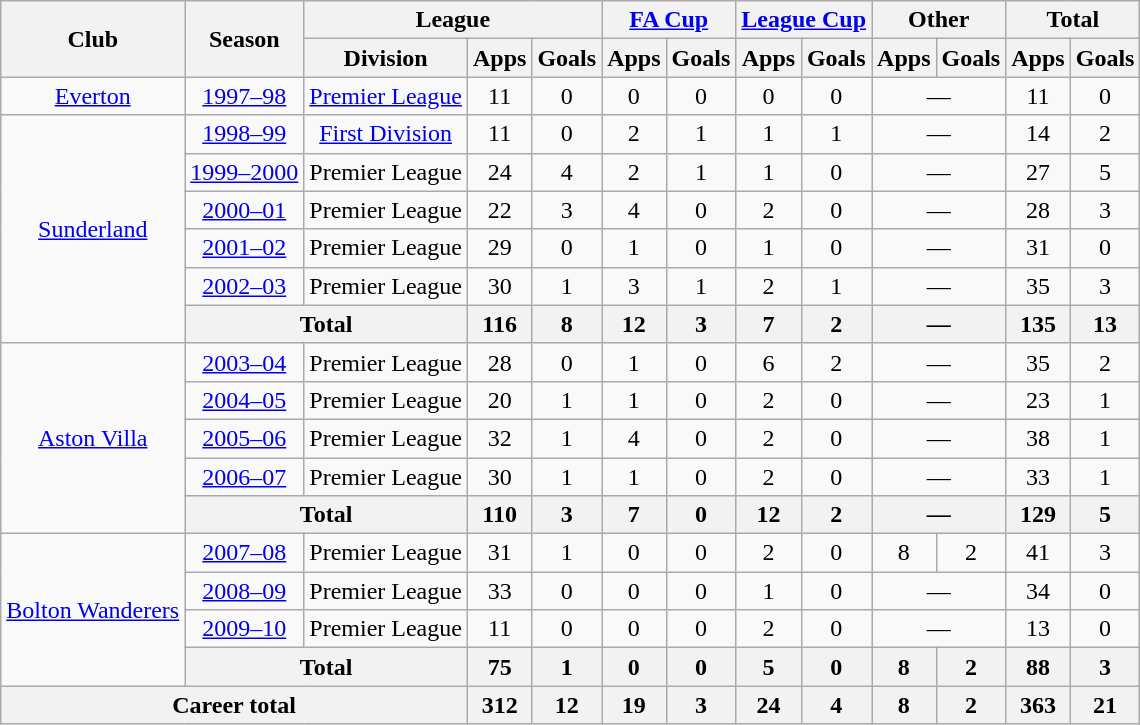<table class="wikitable" style="text-align:center">
<tr>
<th rowspan="2">Club</th>
<th rowspan="2">Season</th>
<th colspan="3">League</th>
<th colspan="2"><a href='#'>FA Cup</a></th>
<th colspan="2"><a href='#'>League Cup</a></th>
<th colspan="2">Other</th>
<th colspan="2">Total</th>
</tr>
<tr>
<th>Division</th>
<th>Apps</th>
<th>Goals</th>
<th>Apps</th>
<th>Goals</th>
<th>Apps</th>
<th>Goals</th>
<th>Apps</th>
<th>Goals</th>
<th>Apps</th>
<th>Goals</th>
</tr>
<tr>
<td><a href='#'>Everton</a></td>
<td><a href='#'>1997–98</a></td>
<td><a href='#'>Premier League</a></td>
<td>11</td>
<td>0</td>
<td>0</td>
<td>0</td>
<td>0</td>
<td>0</td>
<td colspan="2">—</td>
<td>11</td>
<td>0</td>
</tr>
<tr>
<td rowspan="6"><a href='#'>Sunderland</a></td>
<td><a href='#'>1998–99</a></td>
<td><a href='#'>First Division</a></td>
<td>11</td>
<td>0</td>
<td>2</td>
<td>1</td>
<td>1</td>
<td>1</td>
<td colspan="2">—</td>
<td>14</td>
<td>2</td>
</tr>
<tr>
<td><a href='#'>1999–2000</a></td>
<td>Premier League</td>
<td>24</td>
<td>4</td>
<td>2</td>
<td>1</td>
<td>1</td>
<td>0</td>
<td colspan="2">—</td>
<td>27</td>
<td>5</td>
</tr>
<tr>
<td><a href='#'>2000–01</a></td>
<td>Premier League</td>
<td>22</td>
<td>3</td>
<td>4</td>
<td>0</td>
<td>2</td>
<td>0</td>
<td colspan="2">—</td>
<td>28</td>
<td>3</td>
</tr>
<tr>
<td><a href='#'>2001–02</a></td>
<td>Premier League</td>
<td>29</td>
<td>0</td>
<td>1</td>
<td>0</td>
<td>1</td>
<td>0</td>
<td colspan="2">—</td>
<td>31</td>
<td>0</td>
</tr>
<tr>
<td><a href='#'>2002–03</a></td>
<td>Premier League</td>
<td>30</td>
<td>1</td>
<td>3</td>
<td>1</td>
<td>2</td>
<td>1</td>
<td colspan="2">—</td>
<td>35</td>
<td>3</td>
</tr>
<tr>
<th colspan="2">Total</th>
<th>116</th>
<th>8</th>
<th>12</th>
<th>3</th>
<th>7</th>
<th>2</th>
<th colspan="2">—</th>
<th>135</th>
<th>13</th>
</tr>
<tr>
<td rowspan="5"><a href='#'>Aston Villa</a></td>
<td><a href='#'>2003–04</a></td>
<td>Premier League</td>
<td>28</td>
<td>0</td>
<td>1</td>
<td>0</td>
<td>6</td>
<td>2</td>
<td colspan="2">—</td>
<td>35</td>
<td>2</td>
</tr>
<tr>
<td><a href='#'>2004–05</a></td>
<td>Premier League</td>
<td>20</td>
<td>1</td>
<td>1</td>
<td>0</td>
<td>2</td>
<td>0</td>
<td colspan="2">—</td>
<td>23</td>
<td>1</td>
</tr>
<tr>
<td><a href='#'>2005–06</a></td>
<td>Premier League</td>
<td>32</td>
<td>1</td>
<td>4</td>
<td>0</td>
<td>2</td>
<td>0</td>
<td colspan="2">—</td>
<td>38</td>
<td>1</td>
</tr>
<tr>
<td><a href='#'>2006–07</a></td>
<td>Premier League</td>
<td>30</td>
<td>1</td>
<td>1</td>
<td>0</td>
<td>2</td>
<td>0</td>
<td colspan="2">—</td>
<td>33</td>
<td>1</td>
</tr>
<tr>
<th colspan="2">Total</th>
<th>110</th>
<th>3</th>
<th>7</th>
<th>0</th>
<th>12</th>
<th>2</th>
<th colspan="2">—</th>
<th>129</th>
<th>5</th>
</tr>
<tr>
<td rowspan="4"><a href='#'>Bolton Wanderers</a></td>
<td><a href='#'>2007–08</a></td>
<td>Premier League</td>
<td>31</td>
<td>1</td>
<td>0</td>
<td>0</td>
<td>2</td>
<td>0</td>
<td>8</td>
<td>2</td>
<td>41</td>
<td>3</td>
</tr>
<tr>
<td><a href='#'>2008–09</a></td>
<td>Premier League</td>
<td>33</td>
<td>0</td>
<td>0</td>
<td>0</td>
<td>1</td>
<td>0</td>
<td colspan="2">—</td>
<td>34</td>
<td>0</td>
</tr>
<tr>
<td><a href='#'>2009–10</a></td>
<td>Premier League</td>
<td>11</td>
<td>0</td>
<td>0</td>
<td>0</td>
<td>2</td>
<td>0</td>
<td colspan="2">—</td>
<td>13</td>
<td>0</td>
</tr>
<tr>
<th colspan="2">Total</th>
<th>75</th>
<th>1</th>
<th>0</th>
<th>0</th>
<th>5</th>
<th>0</th>
<th>8</th>
<th>2</th>
<th>88</th>
<th>3</th>
</tr>
<tr>
<th colspan="3">Career total</th>
<th>312</th>
<th>12</th>
<th>19</th>
<th>3</th>
<th>24</th>
<th>4</th>
<th>8</th>
<th>2</th>
<th>363</th>
<th>21</th>
</tr>
</table>
